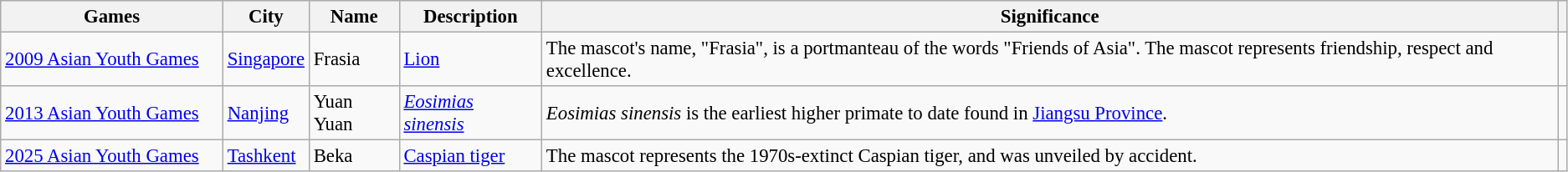<table class="wikitable" style="font-size:95%;">
<tr style="background:#efefef;">
<th style="width:170px;">Games</th>
<th>City</th>
<th>Name</th>
<th>Description</th>
<th>Significance</th>
<th></th>
</tr>
<tr>
<td><a href='#'>2009 Asian Youth Games</a></td>
<td><a href='#'>Singapore</a></td>
<td>Frasia</td>
<td><a href='#'>Lion</a></td>
<td>The mascot's name, "Frasia", is a portmanteau of the words "Friends of Asia". The mascot represents friendship, respect and excellence.</td>
<td></td>
</tr>
<tr>
<td><a href='#'>2013 Asian Youth Games</a></td>
<td><a href='#'>Nanjing</a></td>
<td>Yuan Yuan</td>
<td><em><a href='#'>Eosimias sinensis</a></em></td>
<td><em>Eosimias sinensis</em> is the earliest higher primate to date found in <a href='#'>Jiangsu Province</a>.</td>
<td></td>
</tr>
<tr>
<td><a href='#'>2025 Asian Youth Games</a></td>
<td><a href='#'>Tashkent</a></td>
<td>Beka</td>
<td><a href='#'>Caspian tiger</a></td>
<td>The mascot represents the 1970s-extinct Caspian tiger, and was unveiled by accident.</td>
<td></td>
</tr>
</table>
